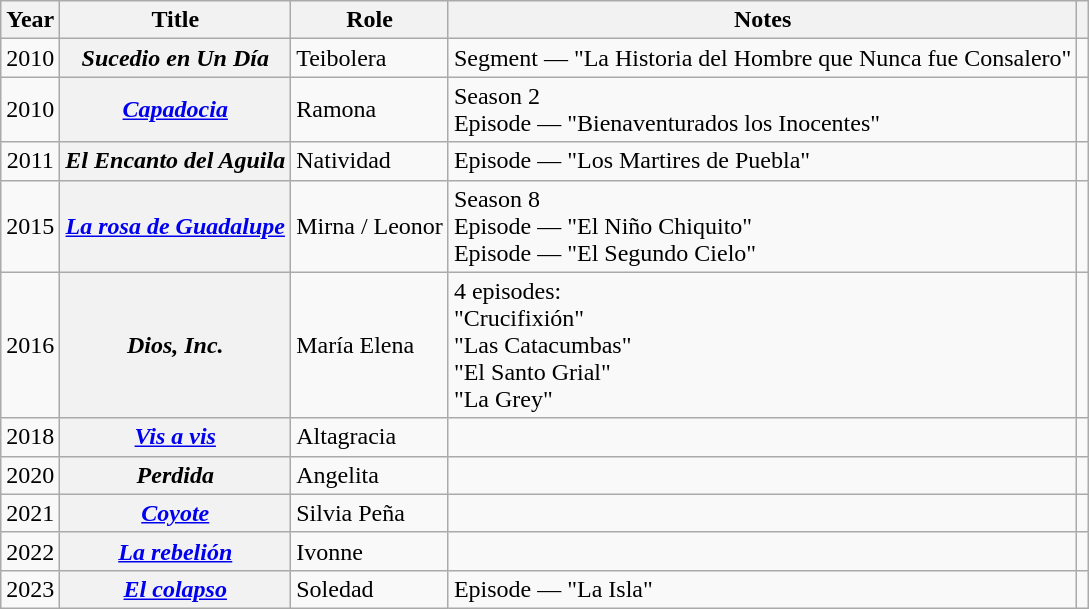<table class="wikitable sortable plainrowheaders">
<tr>
<th scope="col">Year</th>
<th scope="col">Title</th>
<th scope="col">Role</th>
<th scope="col" class="unsortable">Notes</th>
<th scope="col" class="unsortable"></th>
</tr>
<tr>
<td align="center">2010</td>
<th scope="row"><em>Sucedio en Un Día</em></th>
<td>Teibolera</td>
<td>Segment — "La Historia del Hombre que Nunca fue Consalero"</td>
<td></td>
</tr>
<tr>
<td align="center">2010</td>
<th scope="row"><em><a href='#'>Capadocia</a></em></th>
<td>Ramona</td>
<td>Season 2<br>Episode — "Bienaventurados los Inocentes"</td>
<td></td>
</tr>
<tr>
<td align="center">2011</td>
<th scope="row"><em>El Encanto del Aguila</em></th>
<td>Natividad</td>
<td>Episode — "Los Martires de Puebla"</td>
<td></td>
</tr>
<tr>
<td align="center">2015</td>
<th scope="row"><em><a href='#'>La rosa de Guadalupe</a></em></th>
<td>Mirna / Leonor</td>
<td>Season 8 <br> Episode — "El Niño Chiquito"<br> Episode — "El Segundo Cielo"</td>
<td></td>
</tr>
<tr>
<td align="center">2016</td>
<th scope="row"><em>Dios, Inc.</em></th>
<td>María Elena</td>
<td>4 episodes:<br>"Crucifixión"<br>"Las Catacumbas"<br>"El Santo Grial"<br>"La Grey"</td>
<td></td>
</tr>
<tr>
<td align="center">2018</td>
<th scope="row"><em><a href='#'>Vis a vis</a></em></th>
<td>Altagracia</td>
<td></td>
<td></td>
</tr>
<tr>
<td align="center">2020</td>
<th scope="row"><em>Perdida</em></th>
<td>Angelita</td>
<td></td>
<td></td>
</tr>
<tr>
<td align="center">2021</td>
<th scope="row"><em><a href='#'>Coyote</a></em></th>
<td>Silvia Peña</td>
<td></td>
<td></td>
</tr>
<tr>
<td align="center">2022</td>
<th scope="row"><em><a href='#'>La rebelión</a></em></th>
<td>Ivonne</td>
<td></td>
<td></td>
</tr>
<tr>
<td align="center">2023</td>
<th scope="row"><em><a href='#'>El colapso</a></em></th>
<td>Soledad</td>
<td>Episode — "La Isla"</td>
<td></td>
</tr>
</table>
